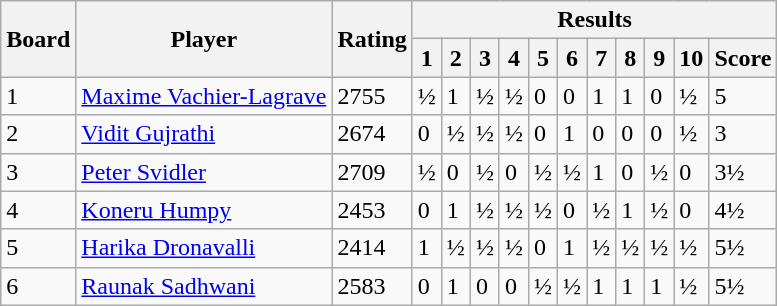<table class="wikitable">
<tr>
<th rowspan="2">Board</th>
<th rowspan="2">Player</th>
<th rowspan="2">Rating</th>
<th colspan="11">Results</th>
</tr>
<tr>
<th>1</th>
<th>2</th>
<th>3</th>
<th>4</th>
<th>5</th>
<th>6</th>
<th>7</th>
<th>8</th>
<th>9</th>
<th>10</th>
<th>Score</th>
</tr>
<tr>
<td>1</td>
<td> <a href='#'>Maxime Vachier-Lagrave</a></td>
<td>2755</td>
<td>½</td>
<td>1</td>
<td>½</td>
<td>½</td>
<td>0</td>
<td>0</td>
<td>1</td>
<td>1</td>
<td>0</td>
<td>½</td>
<td>5</td>
</tr>
<tr>
<td>2</td>
<td> <a href='#'>Vidit Gujrathi</a></td>
<td>2674</td>
<td>0</td>
<td>½</td>
<td>½</td>
<td>½</td>
<td>0</td>
<td>1</td>
<td>0</td>
<td>0</td>
<td>0</td>
<td>½</td>
<td>3</td>
</tr>
<tr>
<td>3</td>
<td> <a href='#'>Peter Svidler</a></td>
<td>2709</td>
<td>½</td>
<td>0</td>
<td>½</td>
<td>0</td>
<td>½</td>
<td>½</td>
<td>1</td>
<td>0</td>
<td>½</td>
<td>0</td>
<td>3½</td>
</tr>
<tr>
<td>4</td>
<td> <a href='#'>Koneru Humpy</a></td>
<td>2453</td>
<td>0</td>
<td>1</td>
<td>½</td>
<td>½</td>
<td>½</td>
<td>0</td>
<td>½</td>
<td>1</td>
<td>½</td>
<td>0</td>
<td>4½</td>
</tr>
<tr>
<td>5</td>
<td> <a href='#'>Harika Dronavalli</a></td>
<td>2414</td>
<td>1</td>
<td>½</td>
<td>½</td>
<td>½</td>
<td>0</td>
<td>1</td>
<td>½</td>
<td>½</td>
<td>½</td>
<td>½</td>
<td>5½</td>
</tr>
<tr>
<td>6</td>
<td> <a href='#'>Raunak Sadhwani</a></td>
<td>2583</td>
<td>0</td>
<td>1</td>
<td>0</td>
<td>0</td>
<td>½</td>
<td>½</td>
<td>1</td>
<td>1</td>
<td>1</td>
<td>½</td>
<td>5½</td>
</tr>
</table>
